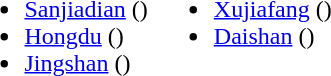<table>
<tr>
<td valign="top"><br><ul><li><a href='#'>Sanjiadian</a> ()</li><li><a href='#'>Hongdu</a> ()</li><li><a href='#'>Jingshan</a> ()</li></ul></td>
<td valign="top"><br><ul><li><a href='#'>Xujiafang</a> ()</li><li><a href='#'>Daishan</a> ()</li></ul></td>
</tr>
</table>
